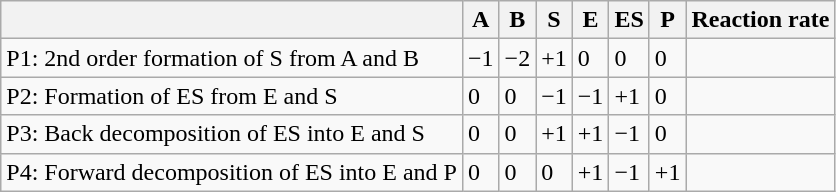<table class="wikitable">
<tr>
<th></th>
<th>A</th>
<th>B</th>
<th>S</th>
<th>E</th>
<th>ES</th>
<th>P</th>
<th>Reaction rate</th>
</tr>
<tr>
<td>P1: 2nd order formation of S from A and B</td>
<td>−1</td>
<td>−2</td>
<td>+1</td>
<td>0</td>
<td>0</td>
<td>0</td>
<td></td>
</tr>
<tr>
<td>P2: Formation of ES from E and S</td>
<td>0</td>
<td>0</td>
<td>−1</td>
<td>−1</td>
<td>+1</td>
<td>0</td>
<td></td>
</tr>
<tr>
<td>P3: Back decomposition of ES into E and S</td>
<td>0</td>
<td>0</td>
<td>+1</td>
<td>+1</td>
<td>−1</td>
<td>0</td>
<td></td>
</tr>
<tr>
<td>P4: Forward decomposition of ES into E and P</td>
<td>0</td>
<td>0</td>
<td>0</td>
<td>+1</td>
<td>−1</td>
<td>+1</td>
<td></td>
</tr>
</table>
